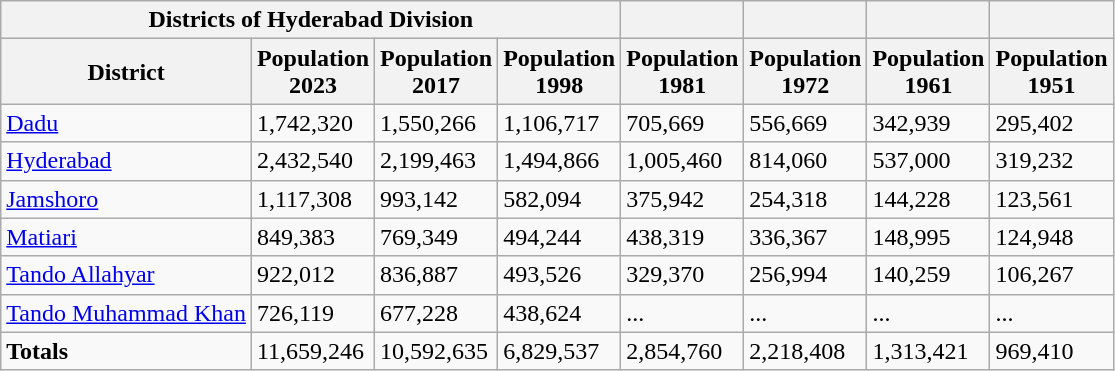<table class="wikitable sortable static-row-numbers static-row-header-hash" align="center">
<tr>
<th colspan="4">Districts of Hyderabad Division</th>
<th></th>
<th></th>
<th></th>
<th></th>
</tr>
<tr>
<th>District</th>
<th>Population<br>2023</th>
<th>Population<br>2017</th>
<th>Population<br>1998</th>
<th>Population<br>1981</th>
<th>Population<br>1972</th>
<th>Population<br>1961</th>
<th>Population<br>1951</th>
</tr>
<tr>
<td><a href='#'>Dadu</a></td>
<td>1,742,320</td>
<td>1,550,266</td>
<td>1,106,717</td>
<td>705,669</td>
<td>556,669</td>
<td>342,939</td>
<td>295,402</td>
</tr>
<tr>
<td><a href='#'>Hyderabad</a></td>
<td>2,432,540</td>
<td>2,199,463</td>
<td>1,494,866</td>
<td>1,005,460</td>
<td>814,060</td>
<td>537,000</td>
<td>319,232</td>
</tr>
<tr>
<td><a href='#'>Jamshoro</a></td>
<td>1,117,308</td>
<td>993,142</td>
<td>582,094</td>
<td>375,942</td>
<td>254,318</td>
<td>144,228</td>
<td>123,561</td>
</tr>
<tr>
<td><a href='#'>Matiari</a></td>
<td>849,383</td>
<td>769,349</td>
<td>494,244</td>
<td>438,319</td>
<td>336,367</td>
<td>148,995</td>
<td>124,948</td>
</tr>
<tr>
<td><a href='#'>Tando Allahyar</a></td>
<td>922,012</td>
<td>836,887</td>
<td>493,526</td>
<td>329,370</td>
<td>256,994</td>
<td>140,259</td>
<td>106,267</td>
</tr>
<tr>
<td><a href='#'>Tando Muhammad Khan</a></td>
<td>726,119</td>
<td>677,228</td>
<td>438,624</td>
<td>...</td>
<td>...</td>
<td>...</td>
<td>...</td>
</tr>
<tr>
<td><strong>Totals</strong></td>
<td>11,659,246</td>
<td>10,592,635</td>
<td>6,829,537</td>
<td>2,854,760</td>
<td>2,218,408</td>
<td>1,313,421</td>
<td>969,410</td>
</tr>
</table>
